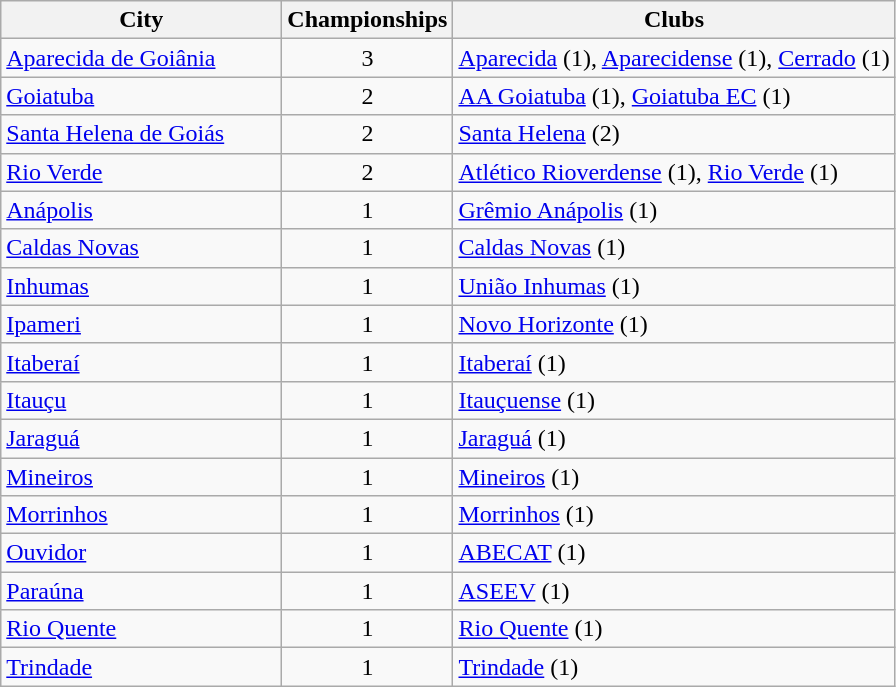<table class="wikitable">
<tr>
<th style="width:180px">City</th>
<th>Championships</th>
<th>Clubs</th>
</tr>
<tr>
<td> <a href='#'>Aparecida de Goiânia</a></td>
<td align="center">3</td>
<td><a href='#'>Aparecida</a> (1), <a href='#'>Aparecidense</a> (1), <a href='#'>Cerrado</a> (1)</td>
</tr>
<tr>
<td> <a href='#'>Goiatuba</a></td>
<td align="center">2</td>
<td><a href='#'>AA Goiatuba</a> (1), <a href='#'>Goiatuba EC</a> (1)</td>
</tr>
<tr>
<td> <a href='#'>Santa Helena de Goiás</a></td>
<td align="center">2</td>
<td><a href='#'>Santa Helena</a> (2)</td>
</tr>
<tr>
<td> <a href='#'>Rio Verde</a></td>
<td align="center">2</td>
<td><a href='#'>Atlético Rioverdense</a> (1), <a href='#'>Rio Verde</a> (1)</td>
</tr>
<tr>
<td> <a href='#'>Anápolis</a></td>
<td align="center">1</td>
<td><a href='#'>Grêmio Anápolis</a> (1)</td>
</tr>
<tr>
<td> <a href='#'>Caldas Novas</a></td>
<td align="center">1</td>
<td><a href='#'>Caldas Novas</a> (1)</td>
</tr>
<tr>
<td> <a href='#'>Inhumas</a></td>
<td align="center">1</td>
<td><a href='#'>União Inhumas</a> (1)</td>
</tr>
<tr>
<td> <a href='#'>Ipameri</a></td>
<td align="center">1</td>
<td><a href='#'>Novo Horizonte</a> (1)</td>
</tr>
<tr>
<td> <a href='#'>Itaberaí</a></td>
<td align="center">1</td>
<td><a href='#'>Itaberaí</a> (1)</td>
</tr>
<tr>
<td> <a href='#'>Itauçu</a></td>
<td align="center">1</td>
<td><a href='#'>Itauçuense</a> (1)</td>
</tr>
<tr>
<td> <a href='#'>Jaraguá</a></td>
<td align="center">1</td>
<td><a href='#'>Jaraguá</a> (1)</td>
</tr>
<tr>
<td> <a href='#'>Mineiros</a></td>
<td align="center">1</td>
<td><a href='#'>Mineiros</a> (1)</td>
</tr>
<tr>
<td> <a href='#'>Morrinhos</a></td>
<td align="center">1</td>
<td><a href='#'>Morrinhos</a> (1)</td>
</tr>
<tr>
<td> <a href='#'>Ouvidor</a></td>
<td align="center">1</td>
<td><a href='#'>ABECAT</a> (1)</td>
</tr>
<tr>
<td> <a href='#'>Paraúna</a></td>
<td align="center">1</td>
<td><a href='#'>ASEEV</a> (1)</td>
</tr>
<tr>
<td> <a href='#'>Rio Quente</a></td>
<td align="center">1</td>
<td><a href='#'>Rio Quente</a> (1)</td>
</tr>
<tr>
<td> <a href='#'>Trindade</a></td>
<td align="center">1</td>
<td><a href='#'>Trindade</a> (1)</td>
</tr>
</table>
